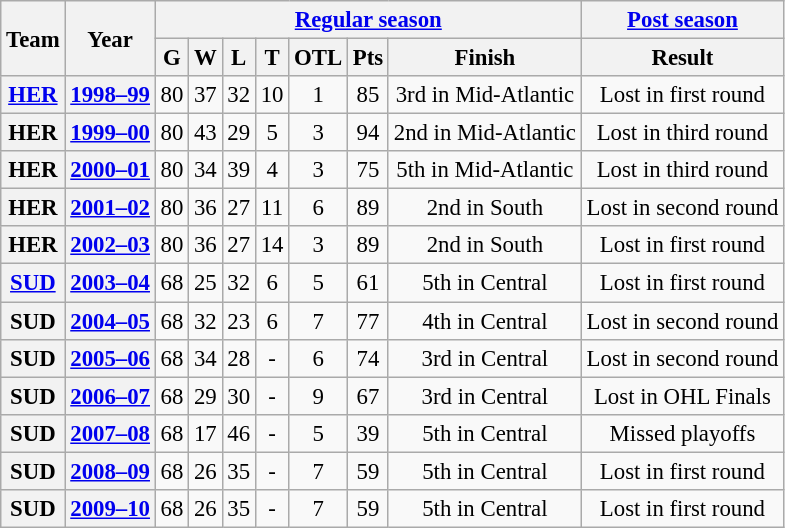<table class="wikitable" style="font-size: 95%; text-align:center;">
<tr>
<th rowspan="2">Team</th>
<th rowspan="2">Year</th>
<th colspan="7"><a href='#'>Regular season</a></th>
<th colspan="1"><a href='#'>Post season</a></th>
</tr>
<tr>
<th>G</th>
<th>W</th>
<th>L</th>
<th>T</th>
<th>OTL</th>
<th>Pts</th>
<th>Finish</th>
<th>Result</th>
</tr>
<tr>
<th><a href='#'>HER</a></th>
<th><a href='#'>1998–99</a></th>
<td>80</td>
<td>37</td>
<td>32</td>
<td>10</td>
<td>1</td>
<td>85</td>
<td>3rd in Mid-Atlantic</td>
<td>Lost in first round</td>
</tr>
<tr>
<th>HER</th>
<th><a href='#'>1999–00</a></th>
<td>80</td>
<td>43</td>
<td>29</td>
<td>5</td>
<td>3</td>
<td>94</td>
<td>2nd in Mid-Atlantic</td>
<td>Lost in third round</td>
</tr>
<tr>
<th>HER</th>
<th><a href='#'>2000–01</a></th>
<td>80</td>
<td>34</td>
<td>39</td>
<td>4</td>
<td>3</td>
<td>75</td>
<td>5th in Mid-Atlantic</td>
<td>Lost in third round</td>
</tr>
<tr>
<th>HER</th>
<th><a href='#'>2001–02</a></th>
<td>80</td>
<td>36</td>
<td>27</td>
<td>11</td>
<td>6</td>
<td>89</td>
<td>2nd in South</td>
<td>Lost in second round</td>
</tr>
<tr>
<th>HER</th>
<th><a href='#'>2002–03</a></th>
<td>80</td>
<td>36</td>
<td>27</td>
<td>14</td>
<td>3</td>
<td>89</td>
<td>2nd in South</td>
<td>Lost in first round</td>
</tr>
<tr>
<th><a href='#'>SUD</a></th>
<th><a href='#'>2003–04</a></th>
<td>68</td>
<td>25</td>
<td>32</td>
<td>6</td>
<td>5</td>
<td>61</td>
<td>5th in Central</td>
<td>Lost in first round</td>
</tr>
<tr>
<th>SUD</th>
<th><a href='#'>2004–05</a></th>
<td>68</td>
<td>32</td>
<td>23</td>
<td>6</td>
<td>7</td>
<td>77</td>
<td>4th in Central</td>
<td>Lost in second round</td>
</tr>
<tr>
<th>SUD</th>
<th><a href='#'>2005–06</a></th>
<td>68</td>
<td>34</td>
<td>28</td>
<td>-</td>
<td>6</td>
<td>74</td>
<td>3rd in Central</td>
<td>Lost in second round</td>
</tr>
<tr>
<th>SUD</th>
<th><a href='#'>2006–07</a></th>
<td>68</td>
<td>29</td>
<td>30</td>
<td>-</td>
<td>9</td>
<td>67</td>
<td>3rd in Central</td>
<td>Lost in OHL Finals</td>
</tr>
<tr>
<th>SUD</th>
<th><a href='#'>2007–08</a></th>
<td>68</td>
<td>17</td>
<td>46</td>
<td>-</td>
<td>5</td>
<td>39</td>
<td>5th in Central</td>
<td>Missed playoffs</td>
</tr>
<tr>
<th>SUD</th>
<th><a href='#'>2008–09</a></th>
<td>68</td>
<td>26</td>
<td>35</td>
<td>-</td>
<td>7</td>
<td>59</td>
<td>5th in Central</td>
<td>Lost in first round</td>
</tr>
<tr>
<th>SUD</th>
<th><a href='#'>2009–10</a></th>
<td>68</td>
<td>26</td>
<td>35</td>
<td>-</td>
<td>7</td>
<td>59</td>
<td>5th in Central</td>
<td>Lost in first round</td>
</tr>
</table>
